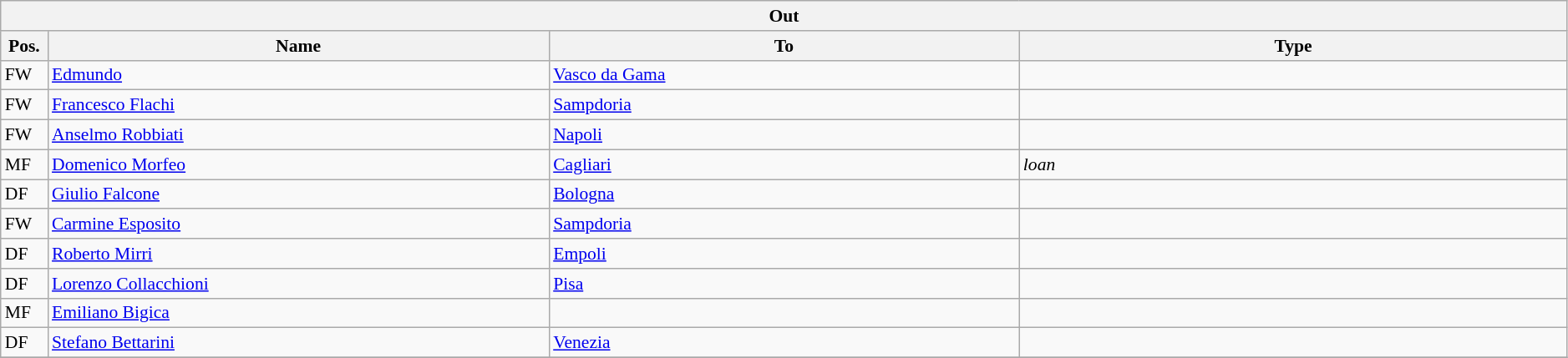<table class="wikitable" style="font-size:90%;width:99%;">
<tr>
<th colspan="4">Out</th>
</tr>
<tr>
<th width=3%>Pos.</th>
<th width=32%>Name</th>
<th width=30%>To</th>
<th width=35%>Type</th>
</tr>
<tr>
<td>FW</td>
<td><a href='#'>Edmundo</a></td>
<td><a href='#'>Vasco da Gama</a></td>
<td></td>
</tr>
<tr>
<td>FW</td>
<td><a href='#'>Francesco Flachi</a></td>
<td><a href='#'>Sampdoria</a></td>
<td></td>
</tr>
<tr>
<td>FW</td>
<td><a href='#'>Anselmo Robbiati</a></td>
<td><a href='#'>Napoli</a></td>
<td></td>
</tr>
<tr>
<td>MF</td>
<td><a href='#'>Domenico Morfeo</a></td>
<td><a href='#'>Cagliari</a></td>
<td><em>loan</em></td>
</tr>
<tr>
<td>DF</td>
<td><a href='#'>Giulio Falcone</a></td>
<td><a href='#'>Bologna</a></td>
<td></td>
</tr>
<tr>
<td>FW</td>
<td><a href='#'>Carmine Esposito</a></td>
<td><a href='#'>Sampdoria</a></td>
<td></td>
</tr>
<tr>
<td>DF</td>
<td><a href='#'>Roberto Mirri</a></td>
<td><a href='#'>Empoli</a></td>
<td></td>
</tr>
<tr>
<td>DF</td>
<td><a href='#'>Lorenzo Collacchioni</a></td>
<td><a href='#'>Pisa</a></td>
<td></td>
</tr>
<tr>
<td>MF</td>
<td><a href='#'>Emiliano Bigica</a></td>
<td></td>
<td></td>
</tr>
<tr>
<td>DF</td>
<td><a href='#'>Stefano Bettarini</a></td>
<td><a href='#'>Venezia</a></td>
<td></td>
</tr>
<tr>
</tr>
</table>
